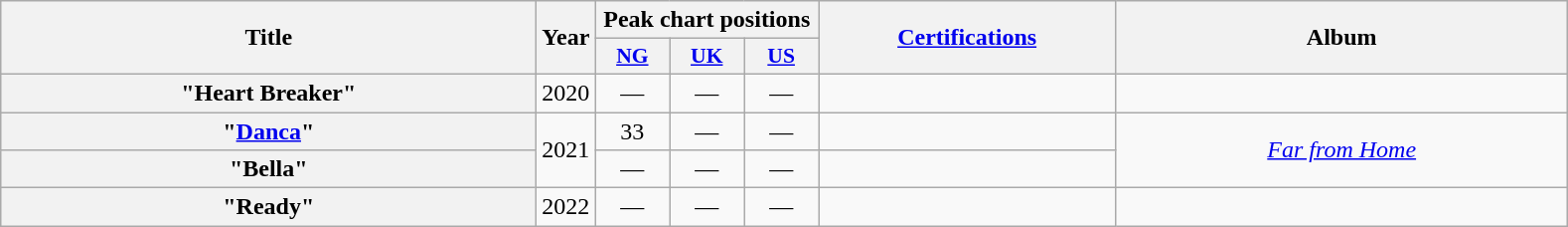<table class="wikitable plainrowheaders" style="text-align:center;" border="1">
<tr>
<th scope="col" rowspan="2" style="width:22em;">Title</th>
<th scope="col" rowspan="2" style="width:1em;">Year</th>
<th scope="col" colspan="3">Peak chart positions</th>
<th scope="col" rowspan="2" style="width:12em;"><a href='#'>Certifications</a></th>
<th scope="col" rowspan="2" style="width:18.5em;">Album</th>
</tr>
<tr>
<th scope="col" style="width:3em;font-size:90%;"><a href='#'>NG</a><br></th>
<th scope="col" style="width:3em;font-size:90%;"><a href='#'>UK</a><br></th>
<th scope="col" style="width:3em;font-size:90%;"><a href='#'>US</a><br></th>
</tr>
<tr>
<th scope="row">"Heart Breaker"</th>
<td rowspan="1">2020</td>
<td>—</td>
<td>—</td>
<td>—</td>
<td></td>
<td></td>
</tr>
<tr>
<th scope="row">"<a href='#'>Danca</a>"</th>
<td rowspan="2">2021</td>
<td>33</td>
<td>—</td>
<td>—</td>
<td></td>
<td rowspan="2"><em><a href='#'>Far from Home</a></em></td>
</tr>
<tr>
<th scope="row">"Bella"</th>
<td>—</td>
<td>—</td>
<td>—</td>
<td></td>
</tr>
<tr>
<th scope="row">"Ready" </th>
<td>2022</td>
<td>—</td>
<td>—</td>
<td>—</td>
<td></td>
<td></td>
</tr>
</table>
